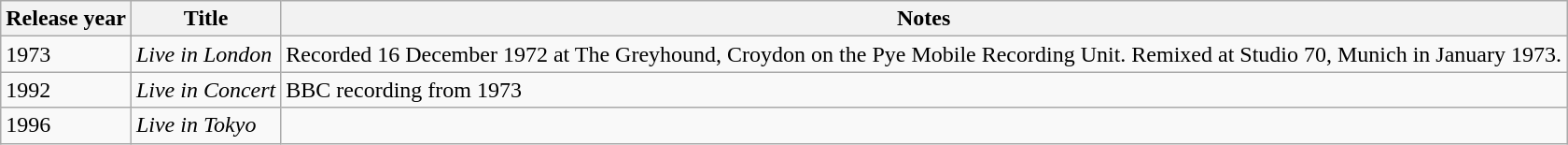<table class="wikitable">
<tr>
<th rowspan="1">Release year</th>
<th rowspan="1">Title</th>
<th rowspan="1">Notes</th>
</tr>
<tr>
<td>1973</td>
<td><em>Live in London</em></td>
<td>Recorded 16 December 1972 at The Greyhound, Croydon on the Pye Mobile Recording Unit. Remixed at Studio 70, Munich in January 1973.</td>
</tr>
<tr>
<td>1992</td>
<td><em>Live in Concert</em></td>
<td>BBC recording from 1973</td>
</tr>
<tr>
<td>1996</td>
<td><em>Live in Tokyo</em></td>
<td></td>
</tr>
</table>
